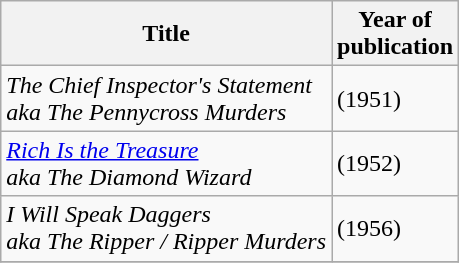<table class="wikitable sortable">
<tr>
<th>Title</th>
<th>Year of<br>publication</th>
</tr>
<tr>
<td><em>The Chief Inspector's Statement</em><br><em>aka The Pennycross Murders</em></td>
<td>(1951)</td>
</tr>
<tr>
<td><em><a href='#'>Rich Is the Treasure</a></em><br> <em>aka The Diamond Wizard</em></td>
<td>(1952)</td>
</tr>
<tr>
<td><em>I Will Speak Daggers</em><br><em>aka The Ripper / Ripper Murders</em></td>
<td>(1956)</td>
</tr>
<tr>
</tr>
</table>
